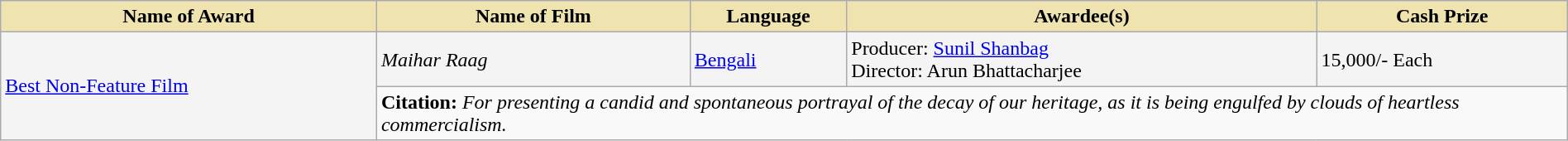<table class="wikitable" style="width:100%;">
<tr>
<th style="background-color:#EFE4B0;width:24%;">Name of Award</th>
<th style="background-color:#EFE4B0;width:20%;">Name of Film</th>
<th style="background-color:#EFE4B0;width:10%;">Language</th>
<th style="background-color:#EFE4B0;width:30%;">Awardee(s)</th>
<th style="background-color:#EFE4B0;width:16%;">Cash Prize</th>
</tr>
<tr style="background-color:#F4F4F4">
<td rowspan="2"><a href='#'>Best Non-Feature Film</a></td>
<td><em>Maihar Raag</em></td>
<td><a href='#'>Bengali</a></td>
<td>Producer: <a href='#'>Sunil Shanbag</a><br>Director: Arun Bhattacharjee</td>
<td> 15,000/- Each</td>
</tr>
<tr style="background-color:#F9F9F9">
<td colspan="4"><strong>Citation:</strong> <em>For presenting a candid and spontaneous portrayal of the decay of our heritage, as it is being engulfed by clouds of heartless commercialism.</em></td>
</tr>
</table>
